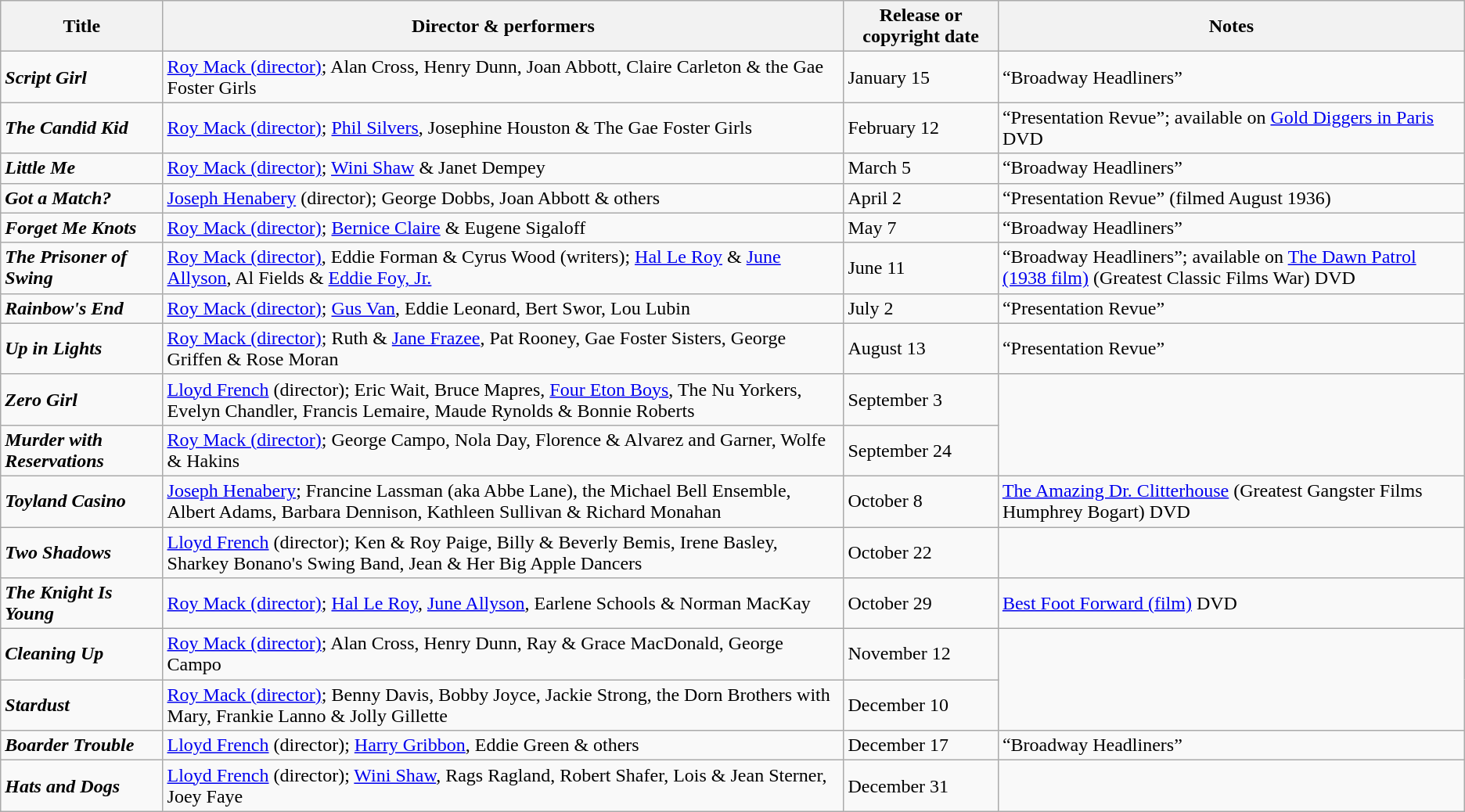<table class="wikitable sortable" border="1">
<tr>
<th>Title</th>
<th>Director & performers</th>
<th>Release or copyright date</th>
<th>Notes</th>
</tr>
<tr>
<td><strong><em>Script Girl</em></strong></td>
<td><a href='#'>Roy Mack (director)</a>; Alan Cross, Henry Dunn, Joan Abbott, Claire Carleton & the Gae Foster Girls</td>
<td>January 15</td>
<td>“Broadway Headliners”</td>
</tr>
<tr>
<td><strong><em>The Candid Kid</em></strong></td>
<td><a href='#'>Roy Mack (director)</a>; <a href='#'>Phil Silvers</a>, Josephine Houston & The Gae Foster Girls</td>
<td>February 12</td>
<td>“Presentation Revue”; available on <a href='#'>Gold Diggers in Paris</a> DVD</td>
</tr>
<tr>
<td><strong><em>Little Me</em></strong></td>
<td><a href='#'>Roy Mack (director)</a>; <a href='#'>Wini Shaw</a> & Janet Dempey</td>
<td>March 5</td>
<td>“Broadway Headliners”</td>
</tr>
<tr>
<td><strong><em>Got a Match?</em></strong></td>
<td><a href='#'>Joseph Henabery</a> (director); George Dobbs, Joan Abbott & others</td>
<td>April 2</td>
<td>“Presentation Revue” (filmed August 1936)</td>
</tr>
<tr>
<td><strong><em>Forget Me Knots</em></strong></td>
<td><a href='#'>Roy Mack (director)</a>; <a href='#'>Bernice Claire</a> & Eugene Sigaloff</td>
<td>May 7</td>
<td>“Broadway Headliners”</td>
</tr>
<tr>
<td><strong><em>The Prisoner of Swing</em></strong></td>
<td><a href='#'>Roy Mack (director)</a>, Eddie Forman & Cyrus Wood (writers); <a href='#'>Hal Le Roy</a> & <a href='#'>June Allyson</a>, Al Fields & <a href='#'>Eddie Foy, Jr.</a></td>
<td>June 11</td>
<td>“Broadway Headliners”; available on <a href='#'>The Dawn Patrol (1938 film)</a> (Greatest Classic Films War) DVD</td>
</tr>
<tr>
<td><strong><em>Rainbow's End</em></strong></td>
<td><a href='#'>Roy Mack (director)</a>; <a href='#'>Gus Van</a>, Eddie Leonard, Bert Swor, Lou Lubin</td>
<td>July 2</td>
<td>“Presentation Revue”</td>
</tr>
<tr>
<td><strong><em>Up in Lights</em></strong></td>
<td><a href='#'>Roy Mack (director)</a>; Ruth & <a href='#'>Jane Frazee</a>, Pat Rooney, Gae Foster Sisters, George Griffen & Rose Moran</td>
<td>August 13</td>
<td>“Presentation Revue”</td>
</tr>
<tr>
<td><strong><em>Zero Girl</em></strong></td>
<td><a href='#'>Lloyd French</a> (director); Eric Wait, Bruce Mapres, <a href='#'>Four Eton Boys</a>, The Nu Yorkers, Evelyn Chandler, Francis Lemaire, Maude Rynolds & Bonnie Roberts</td>
<td>September 3</td>
</tr>
<tr>
<td><strong><em>Murder with Reservations</em></strong></td>
<td><a href='#'>Roy Mack (director)</a>; George Campo, Nola Day, Florence & Alvarez and Garner, Wolfe & Hakins</td>
<td>September 24</td>
</tr>
<tr>
<td><strong><em>Toyland Casino</em></strong></td>
<td><a href='#'>Joseph Henabery</a>; Francine Lassman (aka Abbe Lane), the Michael Bell Ensemble, Albert Adams, Barbara Dennison, Kathleen Sullivan & Richard Monahan</td>
<td>October 8</td>
<td><a href='#'>The Amazing Dr. Clitterhouse</a> (Greatest Gangster Films Humphrey Bogart) DVD</td>
</tr>
<tr>
<td><strong><em>Two Shadows</em></strong></td>
<td><a href='#'>Lloyd French</a> (director); Ken & Roy Paige, Billy & Beverly Bemis, Irene Basley, Sharkey Bonano's Swing Band, Jean & Her Big Apple Dancers</td>
<td>October 22</td>
</tr>
<tr>
<td><strong><em>The Knight Is Young</em></strong></td>
<td><a href='#'>Roy Mack (director)</a>; <a href='#'>Hal Le Roy</a>, <a href='#'>June Allyson</a>, Earlene Schools & Norman MacKay</td>
<td>October 29</td>
<td><a href='#'>Best Foot Forward (film)</a> DVD</td>
</tr>
<tr>
<td><strong><em>Cleaning Up</em></strong></td>
<td><a href='#'>Roy Mack (director)</a>; Alan Cross, Henry Dunn, Ray & Grace MacDonald, George Campo</td>
<td>November 12</td>
</tr>
<tr>
<td><strong><em>Stardust</em></strong></td>
<td><a href='#'>Roy Mack (director)</a>; Benny Davis, Bobby Joyce, Jackie Strong, the Dorn Brothers with Mary, Frankie Lanno & Jolly Gillette</td>
<td>December 10</td>
</tr>
<tr>
<td><strong><em>Boarder Trouble</em></strong></td>
<td><a href='#'>Lloyd French</a> (director); <a href='#'>Harry Gribbon</a>, Eddie Green & others</td>
<td>December 17</td>
<td>“Broadway Headliners”</td>
</tr>
<tr>
<td><strong><em>Hats and Dogs</em></strong></td>
<td><a href='#'>Lloyd French</a> (director); <a href='#'>Wini Shaw</a>, Rags Ragland, Robert Shafer, Lois & Jean Sterner, Joey Faye</td>
<td>December 31</td>
</tr>
</table>
